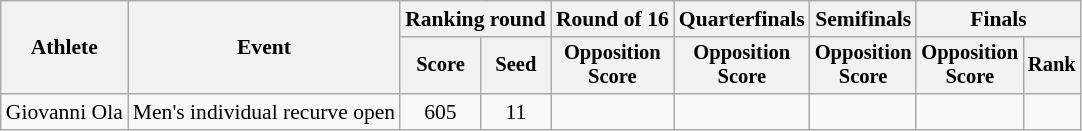<table class="wikitable" style="text-align: center; font-size:90%">
<tr>
<th rowspan="2">Athlete</th>
<th rowspan="2">Event</th>
<th colspan="2">Ranking round</th>
<th>Round of 16</th>
<th>Quarterfinals</th>
<th>Semifinals</th>
<th colspan="2">Finals</th>
</tr>
<tr style="font-size:95%">
<th>Score</th>
<th>Seed</th>
<th>Opposition<br>Score</th>
<th>Opposition<br>Score</th>
<th>Opposition<br>Score</th>
<th>Opposition<br>Score</th>
<th>Rank</th>
</tr>
<tr>
<td>Giovanni Ola</td>
<td>Men's individual recurve open</td>
<td>605</td>
<td>11</td>
<td></td>
<td></td>
<td></td>
<td></td>
<td></td>
</tr>
</table>
